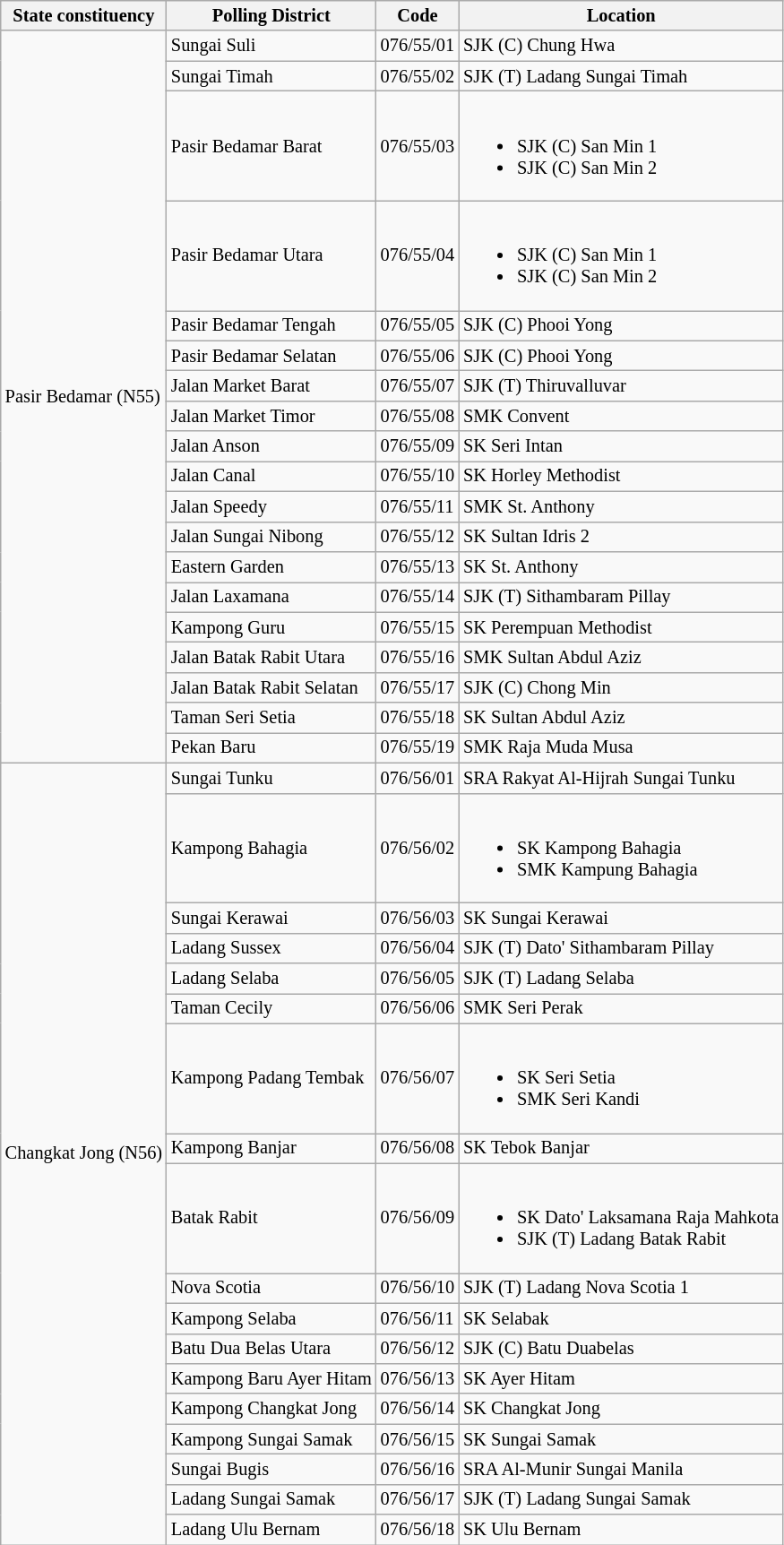<table class="wikitable sortable mw-collapsible" style="white-space:nowrap;font-size:85%">
<tr>
<th>State constituency</th>
<th>Polling District</th>
<th>Code</th>
<th>Location</th>
</tr>
<tr>
<td rowspan="19">Pasir Bedamar (N55)</td>
<td>Sungai Suli</td>
<td>076/55/01</td>
<td>SJK (C) Chung Hwa</td>
</tr>
<tr>
<td>Sungai Timah</td>
<td>076/55/02</td>
<td>SJK (T) Ladang Sungai Timah</td>
</tr>
<tr>
<td>Pasir Bedamar Barat</td>
<td>076/55/03</td>
<td><br><ul><li>SJK (C) San Min 1</li><li>SJK (C) San Min 2</li></ul></td>
</tr>
<tr>
<td>Pasir Bedamar Utara</td>
<td>076/55/04</td>
<td><br><ul><li>SJK (C) San Min 1</li><li>SJK (C) San Min 2</li></ul></td>
</tr>
<tr>
<td>Pasir Bedamar Tengah</td>
<td>076/55/05</td>
<td>SJK (C) Phooi Yong</td>
</tr>
<tr>
<td>Pasir Bedamar Selatan</td>
<td>076/55/06</td>
<td>SJK (C) Phooi Yong</td>
</tr>
<tr>
<td>Jalan Market Barat</td>
<td>076/55/07</td>
<td>SJK (T) Thiruvalluvar</td>
</tr>
<tr>
<td>Jalan Market Timor</td>
<td>076/55/08</td>
<td>SMK Convent</td>
</tr>
<tr>
<td>Jalan Anson</td>
<td>076/55/09</td>
<td>SK Seri Intan</td>
</tr>
<tr>
<td>Jalan Canal</td>
<td>076/55/10</td>
<td>SK Horley Methodist</td>
</tr>
<tr>
<td>Jalan Speedy</td>
<td>076/55/11</td>
<td>SMK St. Anthony</td>
</tr>
<tr>
<td>Jalan Sungai Nibong</td>
<td>076/55/12</td>
<td>SK Sultan Idris 2</td>
</tr>
<tr>
<td>Eastern Garden</td>
<td>076/55/13</td>
<td>SK St. Anthony</td>
</tr>
<tr>
<td>Jalan Laxamana</td>
<td>076/55/14</td>
<td>SJK (T) Sithambaram Pillay</td>
</tr>
<tr>
<td>Kampong Guru</td>
<td>076/55/15</td>
<td>SK Perempuan Methodist</td>
</tr>
<tr>
<td>Jalan Batak Rabit Utara</td>
<td>076/55/16</td>
<td>SMK Sultan Abdul Aziz</td>
</tr>
<tr>
<td>Jalan Batak Rabit Selatan</td>
<td>076/55/17</td>
<td>SJK (C) Chong Min</td>
</tr>
<tr>
<td>Taman Seri Setia</td>
<td>076/55/18</td>
<td>SK Sultan Abdul Aziz</td>
</tr>
<tr>
<td>Pekan Baru</td>
<td>076/55/19</td>
<td>SMK Raja Muda Musa</td>
</tr>
<tr>
<td rowspan="18">Changkat Jong (N56)</td>
<td>Sungai Tunku</td>
<td>076/56/01</td>
<td>SRA Rakyat Al-Hijrah Sungai Tunku</td>
</tr>
<tr>
<td>Kampong Bahagia</td>
<td>076/56/02</td>
<td><br><ul><li>SK Kampong Bahagia</li><li>SMK Kampung Bahagia</li></ul></td>
</tr>
<tr>
<td>Sungai Kerawai</td>
<td>076/56/03</td>
<td>SK Sungai Kerawai</td>
</tr>
<tr>
<td>Ladang Sussex</td>
<td>076/56/04</td>
<td>SJK (T) Dato' Sithambaram Pillay</td>
</tr>
<tr>
<td>Ladang Selaba</td>
<td>076/56/05</td>
<td>SJK (T) Ladang Selaba</td>
</tr>
<tr>
<td>Taman Cecily</td>
<td>076/56/06</td>
<td>SMK Seri Perak</td>
</tr>
<tr>
<td>Kampong Padang Tembak</td>
<td>076/56/07</td>
<td><br><ul><li>SK Seri Setia</li><li>SMK Seri Kandi</li></ul></td>
</tr>
<tr>
<td>Kampong Banjar</td>
<td>076/56/08</td>
<td>SK Tebok Banjar</td>
</tr>
<tr>
<td>Batak Rabit</td>
<td>076/56/09</td>
<td><br><ul><li>SK Dato' Laksamana Raja Mahkota</li><li>SJK (T) Ladang Batak Rabit</li></ul></td>
</tr>
<tr>
<td>Nova Scotia</td>
<td>076/56/10</td>
<td>SJK (T) Ladang Nova Scotia 1</td>
</tr>
<tr>
<td>Kampong Selaba</td>
<td>076/56/11</td>
<td>SK Selabak</td>
</tr>
<tr>
<td>Batu Dua Belas Utara</td>
<td>076/56/12</td>
<td>SJK (C) Batu Duabelas</td>
</tr>
<tr>
<td>Kampong Baru Ayer Hitam</td>
<td>076/56/13</td>
<td>SK Ayer Hitam</td>
</tr>
<tr>
<td>Kampong Changkat Jong</td>
<td>076/56/14</td>
<td>SK Changkat Jong</td>
</tr>
<tr>
<td>Kampong Sungai Samak</td>
<td>076/56/15</td>
<td>SK Sungai Samak</td>
</tr>
<tr>
<td>Sungai Bugis</td>
<td>076/56/16</td>
<td>SRA Al-Munir Sungai Manila</td>
</tr>
<tr>
<td>Ladang Sungai Samak</td>
<td>076/56/17</td>
<td>SJK (T) Ladang Sungai Samak</td>
</tr>
<tr>
<td>Ladang Ulu Bernam</td>
<td>076/56/18</td>
<td>SK Ulu Bernam</td>
</tr>
</table>
